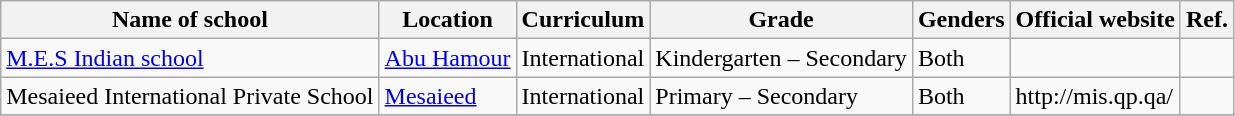<table class="wikitable">
<tr>
<th>Name of school</th>
<th>Location</th>
<th>Curriculum</th>
<th>Grade</th>
<th>Genders</th>
<th>Official website</th>
<th>Ref.</th>
</tr>
<tr>
<td><a href='#'>M.E.S Indian school</a></td>
<td><a href='#'>Abu Hamour</a></td>
<td>International</td>
<td>Kindergarten – Secondary</td>
<td>Both</td>
<td></td>
<td></td>
</tr>
<tr>
<td>Mesaieed International Private School</td>
<td><a href='#'>Mesaieed</a></td>
<td>International</td>
<td>Primary – Secondary</td>
<td>Both</td>
<td>http://mis.qp.qa/</td>
<td></td>
</tr>
<tr>
</tr>
</table>
